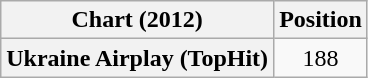<table class="wikitable plainrowheaders" style="text-align:center;">
<tr>
<th scope="col">Chart (2012)</th>
<th scope="col">Position</th>
</tr>
<tr>
<th scope="row">Ukraine Airplay (TopHit)</th>
<td>188</td>
</tr>
</table>
